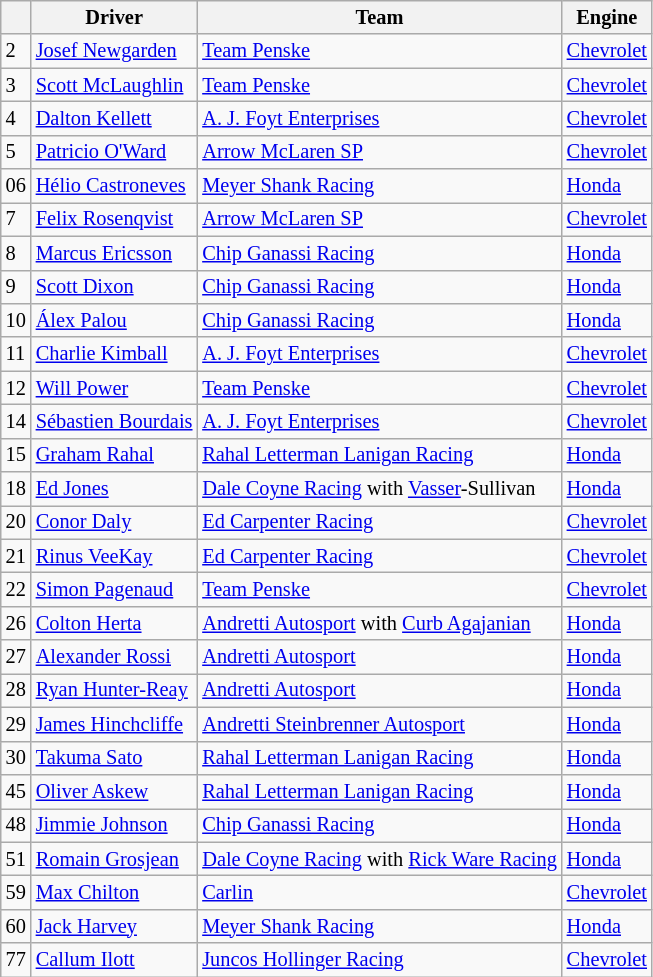<table class="wikitable" style="font-size: 85%;">
<tr>
<th align="center"></th>
<th>Driver</th>
<th>Team</th>
<th>Engine</th>
</tr>
<tr>
<td>2</td>
<td> <a href='#'>Josef Newgarden</a></td>
<td><a href='#'>Team Penske</a></td>
<td><a href='#'>Chevrolet</a></td>
</tr>
<tr>
<td>3</td>
<td> <a href='#'>Scott McLaughlin</a> <strong></strong></td>
<td><a href='#'>Team Penske</a></td>
<td><a href='#'>Chevrolet</a></td>
</tr>
<tr>
<td>4</td>
<td> <a href='#'>Dalton Kellett</a></td>
<td><a href='#'>A. J. Foyt Enterprises</a></td>
<td><a href='#'>Chevrolet</a></td>
</tr>
<tr>
<td>5</td>
<td> <a href='#'>Patricio O'Ward</a></td>
<td><a href='#'>Arrow McLaren SP</a></td>
<td><a href='#'>Chevrolet</a></td>
</tr>
<tr>
<td>06</td>
<td> <a href='#'>Hélio Castroneves</a></td>
<td><a href='#'>Meyer Shank Racing</a></td>
<td><a href='#'>Honda</a></td>
</tr>
<tr>
<td>7</td>
<td> <a href='#'>Felix Rosenqvist</a></td>
<td><a href='#'>Arrow McLaren SP</a></td>
<td><a href='#'>Chevrolet</a></td>
</tr>
<tr>
<td>8</td>
<td> <a href='#'>Marcus Ericsson</a></td>
<td><a href='#'>Chip Ganassi Racing</a></td>
<td><a href='#'>Honda</a></td>
</tr>
<tr>
<td>9</td>
<td> <a href='#'>Scott Dixon</a> <strong></strong></td>
<td><a href='#'>Chip Ganassi Racing</a></td>
<td><a href='#'>Honda</a></td>
</tr>
<tr>
<td>10</td>
<td> <a href='#'>Álex Palou</a></td>
<td><a href='#'>Chip Ganassi Racing</a></td>
<td><a href='#'>Honda</a></td>
</tr>
<tr>
<td>11</td>
<td> <a href='#'>Charlie Kimball</a></td>
<td><a href='#'>A. J. Foyt Enterprises</a></td>
<td><a href='#'>Chevrolet</a></td>
</tr>
<tr>
<td>12</td>
<td> <a href='#'>Will Power</a> <strong></strong></td>
<td><a href='#'>Team Penske</a></td>
<td><a href='#'>Chevrolet</a></td>
</tr>
<tr>
<td>14</td>
<td> <a href='#'>Sébastien Bourdais</a></td>
<td><a href='#'>A. J. Foyt Enterprises</a></td>
<td><a href='#'>Chevrolet</a></td>
</tr>
<tr>
<td>15</td>
<td> <a href='#'>Graham Rahal</a></td>
<td><a href='#'>Rahal Letterman Lanigan Racing</a></td>
<td><a href='#'>Honda</a></td>
</tr>
<tr>
<td>18</td>
<td> <a href='#'>Ed Jones</a></td>
<td><a href='#'>Dale Coyne Racing</a> with <a href='#'>Vasser</a>-Sullivan</td>
<td><a href='#'>Honda</a></td>
</tr>
<tr>
<td>20</td>
<td> <a href='#'>Conor Daly</a></td>
<td><a href='#'>Ed Carpenter Racing</a></td>
<td><a href='#'>Chevrolet</a></td>
</tr>
<tr>
<td>21</td>
<td> <a href='#'>Rinus VeeKay</a></td>
<td><a href='#'>Ed Carpenter Racing</a></td>
<td><a href='#'>Chevrolet</a></td>
</tr>
<tr>
<td>22</td>
<td> <a href='#'>Simon Pagenaud</a> <strong></strong></td>
<td><a href='#'>Team Penske</a></td>
<td><a href='#'>Chevrolet</a></td>
</tr>
<tr>
<td>26</td>
<td> <a href='#'>Colton Herta</a></td>
<td><a href='#'>Andretti Autosport</a> with <a href='#'>Curb Agajanian</a></td>
<td><a href='#'>Honda</a></td>
</tr>
<tr>
<td>27</td>
<td> <a href='#'>Alexander Rossi</a> <strong></strong></td>
<td><a href='#'>Andretti Autosport</a></td>
<td><a href='#'>Honda</a></td>
</tr>
<tr>
<td>28</td>
<td> <a href='#'>Ryan Hunter-Reay</a> <strong></strong></td>
<td><a href='#'>Andretti Autosport</a></td>
<td><a href='#'>Honda</a></td>
</tr>
<tr>
<td>29</td>
<td> <a href='#'>James Hinchcliffe</a> <strong></strong></td>
<td><a href='#'>Andretti Steinbrenner Autosport</a></td>
<td><a href='#'>Honda</a></td>
</tr>
<tr>
<td>30</td>
<td> <a href='#'>Takuma Sato</a> <strong></strong></td>
<td><a href='#'>Rahal Letterman Lanigan Racing</a></td>
<td><a href='#'>Honda</a></td>
</tr>
<tr>
<td>45</td>
<td> <a href='#'>Oliver Askew</a></td>
<td><a href='#'>Rahal Letterman Lanigan Racing</a></td>
<td><a href='#'>Honda</a></td>
</tr>
<tr>
<td>48</td>
<td> <a href='#'>Jimmie Johnson</a> <strong></strong></td>
<td><a href='#'>Chip Ganassi Racing</a></td>
<td><a href='#'>Honda</a></td>
</tr>
<tr>
<td>51</td>
<td> <a href='#'>Romain Grosjean</a> <strong></strong></td>
<td><a href='#'>Dale Coyne Racing</a> with <a href='#'>Rick Ware Racing</a></td>
<td><a href='#'>Honda</a></td>
</tr>
<tr>
<td>59</td>
<td> <a href='#'>Max Chilton</a></td>
<td><a href='#'>Carlin</a></td>
<td><a href='#'>Chevrolet</a></td>
</tr>
<tr>
<td>60</td>
<td> <a href='#'>Jack Harvey</a></td>
<td><a href='#'>Meyer Shank Racing</a></td>
<td><a href='#'>Honda</a></td>
</tr>
<tr>
<td>77</td>
<td> <a href='#'>Callum Ilott</a> <strong></strong></td>
<td><a href='#'>Juncos Hollinger Racing</a></td>
<td><a href='#'>Chevrolet</a></td>
</tr>
</table>
